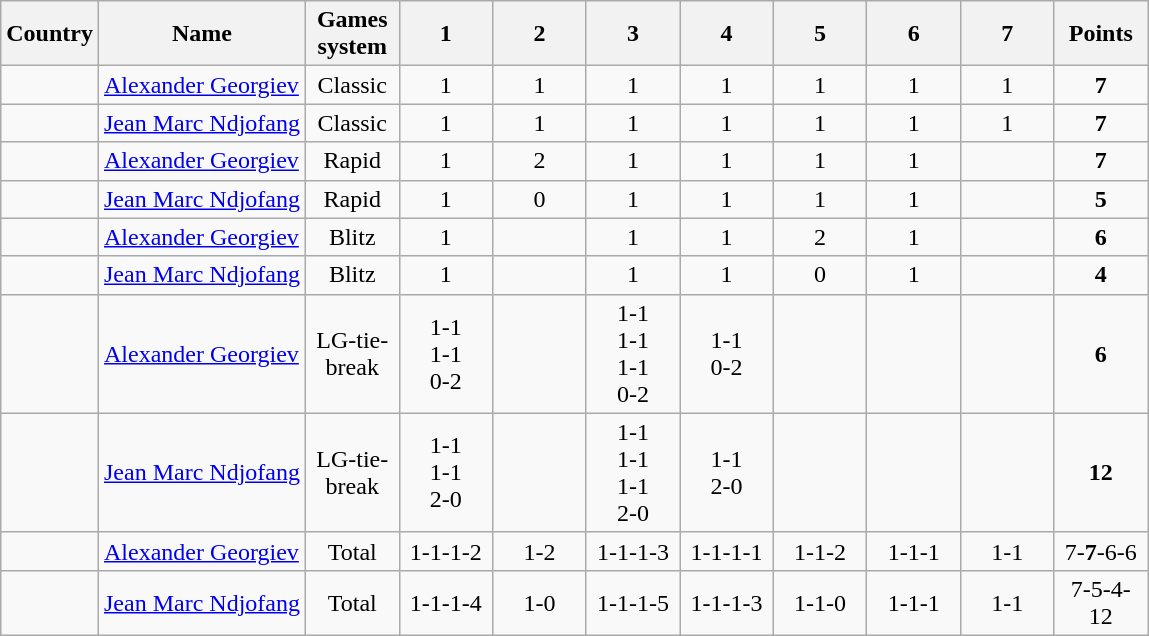<table class="wikitable">
<tr>
<th>Country</th>
<th>Name</th>
<th width="55">Games system</th>
<th width="55">1</th>
<th width="55">2</th>
<th width="55">3</th>
<th width="55">4</th>
<th width="55">5</th>
<th width="55">6</th>
<th width="55">7</th>
<th width="55">Points</th>
</tr>
<tr align="center">
<td align="left"></td>
<td align="left"><a href='#'>Alexander Georgiev</a></td>
<td>Classic</td>
<td>1</td>
<td>1</td>
<td>1</td>
<td>1</td>
<td>1</td>
<td>1</td>
<td>1</td>
<td><strong>7</strong></td>
</tr>
<tr align="center">
<td align="left"></td>
<td align="left"><a href='#'>Jean Marc Ndjofang</a></td>
<td>Classic</td>
<td>1</td>
<td>1</td>
<td>1</td>
<td>1</td>
<td>1</td>
<td>1</td>
<td>1</td>
<td><strong>7</strong></td>
</tr>
<tr align="center">
<td align="left"></td>
<td align="left"><a href='#'>Alexander Georgiev</a></td>
<td>Rapid</td>
<td>1</td>
<td>2</td>
<td>1</td>
<td>1</td>
<td>1</td>
<td>1</td>
<td></td>
<td><strong>7</strong></td>
</tr>
<tr align="center">
<td align="left"></td>
<td align="left"><a href='#'>Jean Marc Ndjofang</a></td>
<td>Rapid</td>
<td>1</td>
<td>0</td>
<td>1</td>
<td>1</td>
<td>1</td>
<td>1</td>
<td></td>
<td><strong>5</strong></td>
</tr>
<tr align="center">
<td align="left"></td>
<td align="left"><a href='#'>Alexander Georgiev</a></td>
<td>Blitz</td>
<td>1</td>
<td></td>
<td>1</td>
<td>1</td>
<td>2</td>
<td>1</td>
<td></td>
<td><strong>6</strong></td>
</tr>
<tr align="center">
<td align="left"></td>
<td align="left"><a href='#'>Jean Marc Ndjofang</a></td>
<td>Blitz</td>
<td>1</td>
<td></td>
<td>1</td>
<td>1</td>
<td>0</td>
<td>1</td>
<td></td>
<td><strong>4</strong></td>
</tr>
<tr align="center">
<td align="left"></td>
<td align="left"><a href='#'>Alexander Georgiev</a></td>
<td>LG-tie-break</td>
<td>1-1<br>1-1<br>0-2</td>
<td></td>
<td>1-1<br>1-1<br>1-1<br>0-2</td>
<td>1-1<br>0-2</td>
<td></td>
<td></td>
<td></td>
<td><strong>6</strong></td>
</tr>
<tr align="center">
<td align="left"></td>
<td align="left"><a href='#'>Jean Marc Ndjofang</a></td>
<td>LG-tie-break</td>
<td>1-1<br>1-1<br>2-0</td>
<td></td>
<td>1-1<br>1-1<br>1-1<br>2-0</td>
<td>1-1<br>2-0</td>
<td></td>
<td></td>
<td></td>
<td><strong>12</strong></td>
</tr>
<tr align="center">
<td align="left"></td>
<td align="left"><a href='#'>Alexander Georgiev</a></td>
<td>Total</td>
<td>1-1-1-2</td>
<td>1-2</td>
<td>1-1-1-3</td>
<td>1-1-1-1</td>
<td>1-1-2</td>
<td>1-1-1</td>
<td>1-1</td>
<td>7-<strong>7</strong>-6-6</td>
</tr>
<tr align="center">
<td align="left"></td>
<td align="left"><a href='#'>Jean Marc Ndjofang</a></td>
<td>Total</td>
<td>1-1-1-4</td>
<td>1-0</td>
<td>1-1-1-5</td>
<td>1-1-1-3</td>
<td>1-1-0</td>
<td>1-1-1</td>
<td>1-1</td>
<td>7-5-4-12</td>
</tr>
</table>
